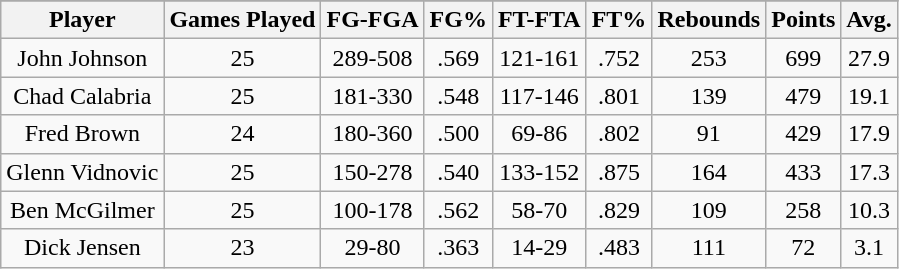<table class="wikitable sortable" style="text-align:center">
<tr style="text-align:center; background:#000000; color:#FFE100;">
</tr>
<tr align="center">
<th>Player</th>
<th>Games Played</th>
<th>FG-FGA</th>
<th>FG%</th>
<th>FT-FTA</th>
<th>FT%</th>
<th>Rebounds</th>
<th>Points</th>
<th>Avg.</th>
</tr>
<tr align="center" bgcolor="">
<td>John Johnson</td>
<td>25</td>
<td>289-508</td>
<td>.569</td>
<td>121-161</td>
<td>.752</td>
<td>253</td>
<td>699</td>
<td>27.9</td>
</tr>
<tr align="center" bgcolor="">
<td>Chad Calabria</td>
<td>25</td>
<td>181-330</td>
<td>.548</td>
<td>117-146</td>
<td>.801</td>
<td>139</td>
<td>479</td>
<td>19.1</td>
</tr>
<tr align="center" bgcolor="">
<td>Fred Brown</td>
<td>24</td>
<td>180-360</td>
<td>.500</td>
<td>69-86</td>
<td>.802</td>
<td>91</td>
<td>429</td>
<td>17.9</td>
</tr>
<tr align="center" bgcolor="">
<td>Glenn Vidnovic</td>
<td>25</td>
<td>150-278</td>
<td>.540</td>
<td>133-152</td>
<td>.875</td>
<td>164</td>
<td>433</td>
<td>17.3</td>
</tr>
<tr align="center" bgcolor="">
<td>Ben McGilmer</td>
<td>25</td>
<td>100-178</td>
<td>.562</td>
<td>58-70</td>
<td>.829</td>
<td>109</td>
<td>258</td>
<td>10.3</td>
</tr>
<tr align="center" bgcolor="">
<td>Dick Jensen</td>
<td>23</td>
<td>29-80</td>
<td>.363</td>
<td>14-29</td>
<td>.483</td>
<td>111</td>
<td>72</td>
<td>3.1</td>
</tr>
</table>
